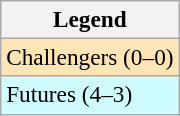<table class=wikitable style=font-size:97%>
<tr>
<th>Legend</th>
</tr>
<tr bgcolor=moccasin>
<td>Challengers (0–0)</td>
</tr>
<tr bgcolor=CFFCFF>
<td>Futures (4–3)</td>
</tr>
</table>
